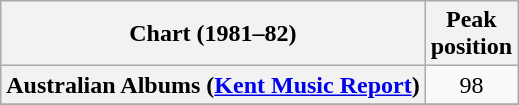<table class="wikitable sortable plainrowheaders">
<tr>
<th>Chart (1981–82)</th>
<th>Peak<br>position</th>
</tr>
<tr>
<th scope="row">Australian Albums (<a href='#'>Kent Music Report</a>)</th>
<td style="text-align:center;">98</td>
</tr>
<tr>
</tr>
<tr>
</tr>
<tr>
</tr>
</table>
